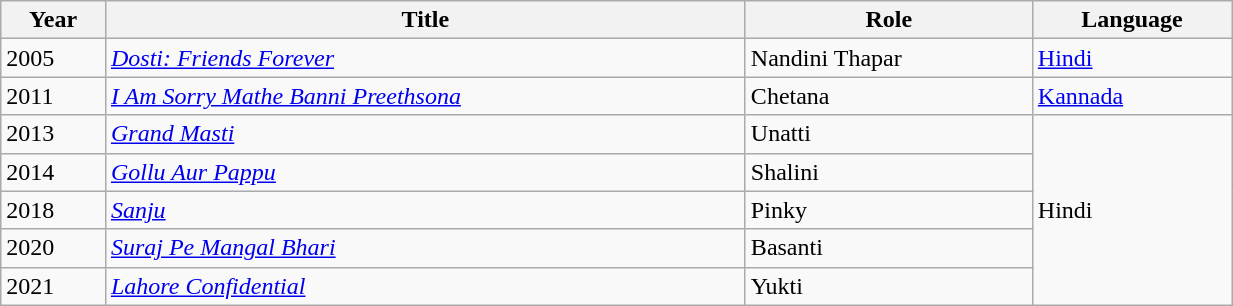<table class="wikitable" style="width:65%;">
<tr>
<th>Year</th>
<th>Title</th>
<th>Role</th>
<th>Language</th>
</tr>
<tr>
<td>2005</td>
<td><em><a href='#'>Dosti: Friends Forever</a></em></td>
<td>Nandini Thapar</td>
<td><a href='#'>Hindi</a></td>
</tr>
<tr>
<td>2011</td>
<td><em><a href='#'>I Am Sorry Mathe Banni Preethsona</a></em></td>
<td>Chetana</td>
<td><a href='#'>Kannada</a></td>
</tr>
<tr>
<td>2013</td>
<td><em><a href='#'>Grand Masti</a></em></td>
<td>Unatti</td>
<td rowspan="5">Hindi</td>
</tr>
<tr>
<td>2014</td>
<td><em><a href='#'>Gollu Aur Pappu</a></em></td>
<td>Shalini</td>
</tr>
<tr>
<td>2018</td>
<td><em><a href='#'>Sanju</a></em></td>
<td>Pinky</td>
</tr>
<tr>
<td>2020</td>
<td><em><a href='#'>Suraj Pe Mangal Bhari</a></em></td>
<td>Basanti</td>
</tr>
<tr>
<td>2021</td>
<td><em><a href='#'>Lahore Confidential</a></em></td>
<td>Yukti</td>
</tr>
</table>
